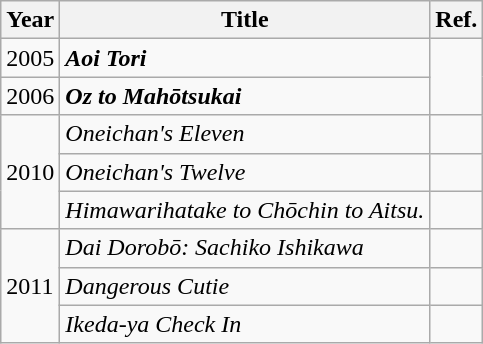<table class="wikitable">
<tr>
<th>Year</th>
<th>Title</th>
<th>Ref.</th>
</tr>
<tr>
<td>2005</td>
<td><strong><em>Aoi Tori</em></strong></td>
<td rowspan="2"></td>
</tr>
<tr>
<td>2006</td>
<td><strong><em>Oz to Mahōtsukai</em></strong></td>
</tr>
<tr>
<td rowspan="3">2010</td>
<td><em>Oneichan's Eleven</em></td>
<td></td>
</tr>
<tr>
<td><em>Oneichan's Twelve</em></td>
<td></td>
</tr>
<tr>
<td><em>Himawarihatake to Chōchin to Aitsu.</em></td>
<td></td>
</tr>
<tr>
<td rowspan="3">2011</td>
<td><em>Dai Dorobō: Sachiko Ishikawa</em></td>
<td></td>
</tr>
<tr>
<td><em>Dangerous Cutie</em></td>
<td></td>
</tr>
<tr>
<td><em>Ikeda-ya Check In</em></td>
<td></td>
</tr>
</table>
